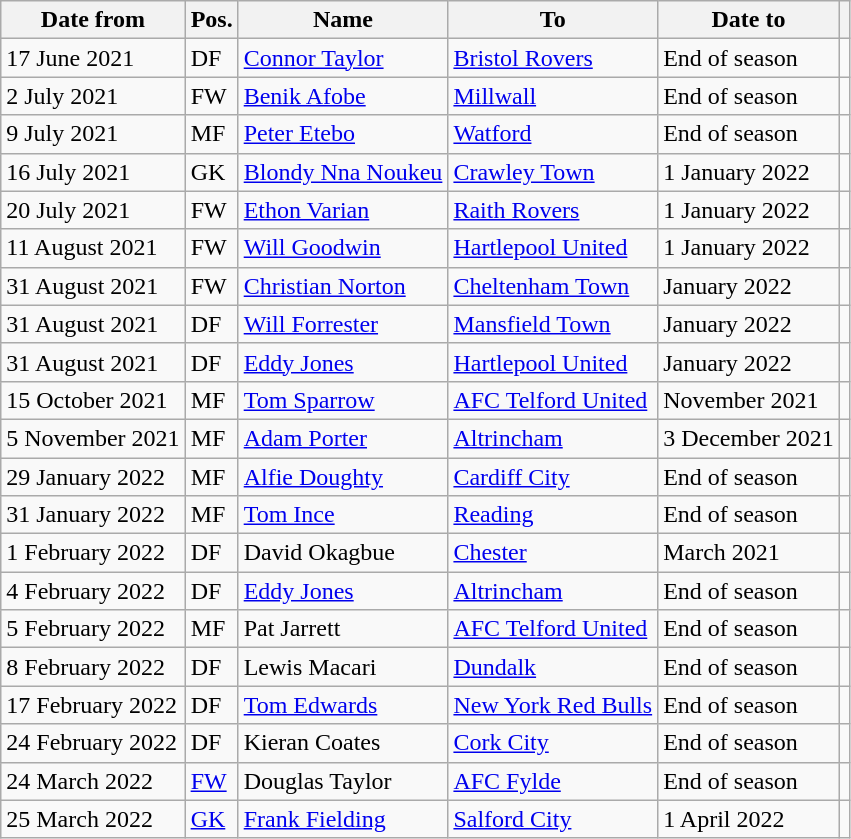<table class="wikitable">
<tr>
<th>Date from</th>
<th>Pos.</th>
<th>Name</th>
<th>To</th>
<th>Date to</th>
<th></th>
</tr>
<tr>
<td>17 June 2021</td>
<td>DF</td>
<td> <a href='#'>Connor Taylor</a></td>
<td> <a href='#'>Bristol Rovers</a></td>
<td>End of season</td>
<td></td>
</tr>
<tr>
<td>2 July 2021</td>
<td>FW</td>
<td> <a href='#'>Benik Afobe</a></td>
<td> <a href='#'>Millwall</a></td>
<td>End of season</td>
<td></td>
</tr>
<tr>
<td>9 July 2021</td>
<td>MF</td>
<td> <a href='#'>Peter Etebo</a></td>
<td> <a href='#'>Watford</a></td>
<td>End of season</td>
<td></td>
</tr>
<tr>
<td>16 July 2021</td>
<td>GK</td>
<td> <a href='#'>Blondy Nna Noukeu</a></td>
<td> <a href='#'>Crawley Town</a></td>
<td>1 January 2022</td>
<td></td>
</tr>
<tr>
<td>20 July 2021</td>
<td>FW</td>
<td> <a href='#'>Ethon Varian</a></td>
<td> <a href='#'>Raith Rovers</a></td>
<td>1 January 2022</td>
<td></td>
</tr>
<tr>
<td>11 August 2021</td>
<td>FW</td>
<td> <a href='#'>Will Goodwin</a></td>
<td> <a href='#'>Hartlepool United</a></td>
<td>1 January 2022</td>
<td></td>
</tr>
<tr>
<td>31 August 2021</td>
<td>FW</td>
<td> <a href='#'>Christian Norton</a></td>
<td> <a href='#'>Cheltenham Town</a></td>
<td>January 2022</td>
<td></td>
</tr>
<tr>
<td>31 August 2021</td>
<td>DF</td>
<td> <a href='#'>Will Forrester</a></td>
<td> <a href='#'>Mansfield Town</a></td>
<td>January 2022</td>
<td></td>
</tr>
<tr>
<td>31 August 2021</td>
<td>DF</td>
<td> <a href='#'>Eddy Jones</a></td>
<td> <a href='#'>Hartlepool United</a></td>
<td>January 2022</td>
<td></td>
</tr>
<tr>
<td>15 October 2021</td>
<td>MF</td>
<td> <a href='#'>Tom Sparrow</a></td>
<td> <a href='#'>AFC Telford United</a></td>
<td>November 2021</td>
<td></td>
</tr>
<tr>
<td>5 November 2021</td>
<td>MF</td>
<td> <a href='#'>Adam Porter</a></td>
<td> <a href='#'>Altrincham</a></td>
<td>3 December 2021</td>
<td></td>
</tr>
<tr>
<td>29 January 2022</td>
<td>MF</td>
<td> <a href='#'>Alfie Doughty</a></td>
<td> <a href='#'>Cardiff City</a></td>
<td>End of season</td>
<td></td>
</tr>
<tr>
<td>31 January 2022</td>
<td>MF</td>
<td> <a href='#'>Tom Ince</a></td>
<td> <a href='#'>Reading</a></td>
<td>End of season</td>
<td></td>
</tr>
<tr>
<td>1 February 2022</td>
<td>DF</td>
<td> David Okagbue</td>
<td> <a href='#'>Chester</a></td>
<td>March 2021</td>
<td></td>
</tr>
<tr>
<td>4 February 2022</td>
<td>DF</td>
<td> <a href='#'>Eddy Jones</a></td>
<td> <a href='#'>Altrincham</a></td>
<td>End of season</td>
<td></td>
</tr>
<tr>
<td>5 February 2022</td>
<td>MF</td>
<td> Pat Jarrett</td>
<td> <a href='#'>AFC Telford United</a></td>
<td>End of season</td>
<td></td>
</tr>
<tr>
<td>8 February 2022</td>
<td>DF</td>
<td> Lewis Macari</td>
<td> <a href='#'>Dundalk</a></td>
<td>End of season</td>
<td></td>
</tr>
<tr>
<td>17 February 2022</td>
<td>DF</td>
<td> <a href='#'>Tom Edwards</a></td>
<td> <a href='#'>New York Red Bulls</a></td>
<td>End of season</td>
<td></td>
</tr>
<tr>
<td>24 February 2022</td>
<td>DF</td>
<td> Kieran Coates</td>
<td> <a href='#'>Cork City</a></td>
<td>End of season</td>
<td></td>
</tr>
<tr>
<td>24 March 2022</td>
<td><a href='#'>FW</a></td>
<td> Douglas Taylor</td>
<td> <a href='#'>AFC Fylde</a></td>
<td>End of season</td>
<td></td>
</tr>
<tr>
<td>25 March 2022</td>
<td><a href='#'>GK</a></td>
<td> <a href='#'>Frank Fielding</a></td>
<td> <a href='#'>Salford City</a></td>
<td>1 April 2022</td>
<td></td>
</tr>
</table>
